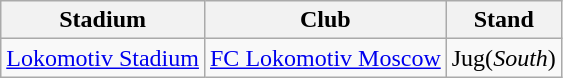<table class="wikitable">
<tr>
<th>Stadium</th>
<th>Club</th>
<th>Stand</th>
</tr>
<tr>
<td style="text-align:left;"><a href='#'>Lokomotiv Stadium</a></td>
<td><a href='#'>FC Lokomotiv Moscow</a></td>
<td>Jug(<em>South</em>)</td>
</tr>
</table>
